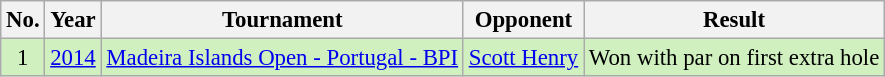<table class="wikitable" style="font-size:95%;">
<tr>
<th>No.</th>
<th>Year</th>
<th>Tournament</th>
<th>Opponent</th>
<th>Result</th>
</tr>
<tr style="background:#D0F0C0;">
<td align=center>1</td>
<td><a href='#'>2014</a></td>
<td><a href='#'>Madeira Islands Open - Portugal - BPI</a></td>
<td> <a href='#'>Scott Henry</a></td>
<td>Won with par on first extra hole</td>
</tr>
</table>
